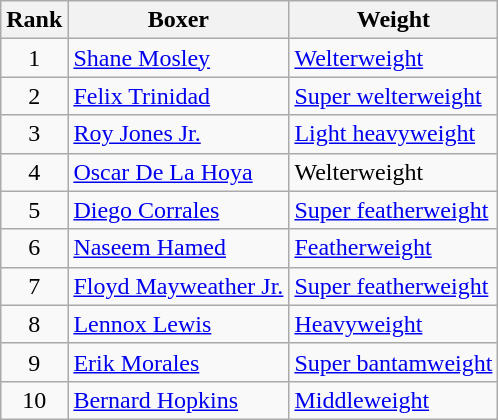<table class="wikitable ">
<tr>
<th>Rank</th>
<th>Boxer</th>
<th>Weight</th>
</tr>
<tr>
<td align=center>1</td>
<td><a href='#'>Shane Mosley</a></td>
<td><a href='#'>Welterweight</a></td>
</tr>
<tr>
<td align=center>2</td>
<td><a href='#'>Felix Trinidad</a></td>
<td><a href='#'>Super welterweight</a></td>
</tr>
<tr>
<td align=center>3</td>
<td><a href='#'>Roy Jones Jr.</a></td>
<td><a href='#'>Light heavyweight</a></td>
</tr>
<tr>
<td align=center>4</td>
<td><a href='#'>Oscar De La Hoya</a></td>
<td>Welterweight</td>
</tr>
<tr>
<td align=center>5</td>
<td><a href='#'>Diego Corrales</a></td>
<td><a href='#'>Super featherweight</a></td>
</tr>
<tr>
<td align=center>6</td>
<td><a href='#'>Naseem Hamed</a></td>
<td><a href='#'>Featherweight</a></td>
</tr>
<tr>
<td align=center>7</td>
<td><a href='#'>Floyd Mayweather Jr.</a></td>
<td><a href='#'>Super featherweight</a></td>
</tr>
<tr>
<td align=center>8</td>
<td><a href='#'>Lennox Lewis</a></td>
<td><a href='#'>Heavyweight</a></td>
</tr>
<tr>
<td align=center>9</td>
<td><a href='#'>Erik Morales</a></td>
<td><a href='#'>Super bantamweight</a></td>
</tr>
<tr>
<td align=center>10</td>
<td><a href='#'>Bernard Hopkins</a></td>
<td><a href='#'>Middleweight</a></td>
</tr>
</table>
